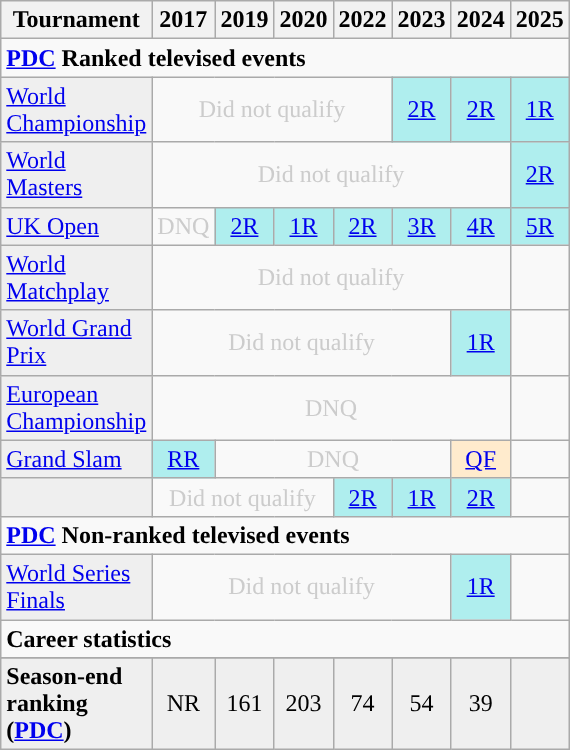<table class="wikitable" style="width:20%; margin:0">
<tr>
<th>Tournament</th>
<th>2017</th>
<th>2019</th>
<th>2020</th>
<th>2022</th>
<th>2023</th>
<th>2024</th>
<th>2025</th>
</tr>
<tr>
<td colspan="8" align="left"><strong><a href='#'>PDC</a> Ranked televised events</strong></td>
</tr>
<tr>
<td style="background:#efefef;"><a href='#'>World Championship</a></td>
<td colspan="4" style="text-align:center; color:#ccc;">Did not qualify</td>
<td style="text-align:center; background:#afeeee;"><a href='#'>2R</a></td>
<td style="text-align:center; background:#afeeee;"><a href='#'>2R</a></td>
<td style="text-align:center; background:#afeeee;"><a href='#'>1R</a></td>
</tr>
<tr>
<td style="background:#efefef;"><a href='#'>World Masters</a></td>
<td colspan="6" style="text-align:center; color:#ccc;">Did not qualify</td>
<td style="text-align:center; background:#afeeee;"><a href='#'>2R</a></td>
</tr>
<tr>
<td style="background:#efefef;"><a href='#'>UK Open</a></td>
<td style="text-align:center; color:#ccc;">DNQ</td>
<td style="text-align:center; background:#afeeee;"><a href='#'>2R</a></td>
<td style="text-align:center; background:#afeeee;"><a href='#'>1R</a></td>
<td style="text-align:center; background:#afeeee;"><a href='#'>2R</a></td>
<td style="text-align:center; background:#afeeee;"><a href='#'>3R</a></td>
<td style="text-align:center; background:#afeeee;"><a href='#'>4R</a></td>
<td style="text-align:center; background:#afeeee;"><a href='#'>5R</a></td>
</tr>
<tr>
<td style="background:#efefef;"><a href='#'>World Matchplay</a></td>
<td colspan="6" style="text-align:center; color:#ccc;">Did not qualify</td>
<td></td>
</tr>
<tr>
<td style="background:#efefef;"><a href='#'>World Grand Prix</a></td>
<td colspan="5" style="text-align:center; color:#ccc;">Did not qualify</td>
<td style="text-align:center; background:#afeeee;"><a href='#'>1R</a></td>
<td></td>
</tr>
<tr>
<td style="background:#efefef;"><a href='#'>European Championship</a></td>
<td colspan="6" style="text-align:center; color:#ccc;">DNQ</td>
<td></td>
</tr>
<tr>
<td style="background:#efefef;"><a href='#'>Grand Slam</a></td>
<td style="text-align:center; background:#afeeee;"><a href='#'>RR</a></td>
<td colspan="4" style="text-align:center; color:#ccc;">DNQ</td>
<td style="text-align:center; background:#ffebcd;"><a href='#'>QF</a></td>
<td></td>
</tr>
<tr>
<td style="background:#efefef;"></td>
<td colspan="3" style="text-align:center; color:#ccc;">Did not qualify</td>
<td style="text-align:center; background:#afeeee;"><a href='#'>2R</a></td>
<td style="text-align:center; background:#afeeee;"><a href='#'>1R</a></td>
<td style="text-align:center; background:#afeeee;"><a href='#'>2R</a></td>
<td></td>
</tr>
<tr>
<td colspan="8" align="left"><strong><a href='#'>PDC</a> Non-ranked televised events</strong></td>
</tr>
<tr>
<td style="background:#efefef;"><a href='#'>World Series Finals</a></td>
<td colspan="5" style="text-align:center; color:#ccc;">Did not qualify</td>
<td style="text-align:center; background:#afeeee;"><a href='#'>1R</a></td>
<td></td>
</tr>
<tr>
<td colspan="8" align="left"><strong>Career statistics</strong></td>
</tr>
<tr>
</tr>
<tr bgcolor="efefef">
<td align="left"><strong>Season-end ranking (<a href='#'>PDC</a>)</strong></td>
<td style="text-align:center;">NR</td>
<td style="text-align:center;">161</td>
<td style="text-align:center;">203</td>
<td style="text-align:center;">74</td>
<td style="text-align:center;">54</td>
<td style="text-align:center;">39</td>
<td></td>
</tr>
</table>
